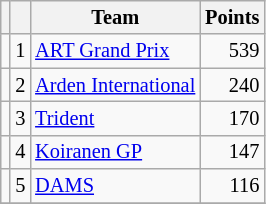<table class="wikitable" style="font-size: 85%;">
<tr>
<th></th>
<th></th>
<th>Team</th>
<th>Points</th>
</tr>
<tr>
<td align="left"></td>
<td align="center">1</td>
<td> <a href='#'>ART Grand Prix</a></td>
<td align="right">539</td>
</tr>
<tr>
<td align="left"></td>
<td align="center">2</td>
<td> <a href='#'>Arden International</a></td>
<td align="right">240</td>
</tr>
<tr>
<td align="left"></td>
<td align="center">3</td>
<td> <a href='#'>Trident</a></td>
<td align="right">170</td>
</tr>
<tr>
<td align="left"></td>
<td align="center">4</td>
<td> <a href='#'>Koiranen GP</a></td>
<td align="right">147</td>
</tr>
<tr>
<td align="left"></td>
<td align="center">5</td>
<td> <a href='#'>DAMS</a></td>
<td align="right">116</td>
</tr>
<tr>
</tr>
</table>
